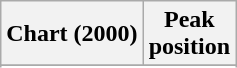<table class="wikitable sortable plainrowheaders" style="text-align:center">
<tr>
<th scope="col">Chart (2000)</th>
<th scope="col">Peak<br>position</th>
</tr>
<tr>
</tr>
<tr>
</tr>
<tr>
</tr>
</table>
